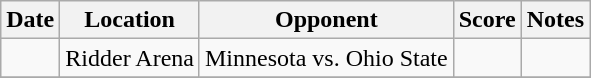<table class="wikitable">
<tr>
<th>Date</th>
<th>Location</th>
<th>Opponent</th>
<th>Score</th>
<th>Notes</th>
</tr>
<tr>
<td></td>
<td>Ridder Arena</td>
<td>Minnesota vs. Ohio State</td>
<td></td>
<td></td>
</tr>
<tr>
</tr>
</table>
